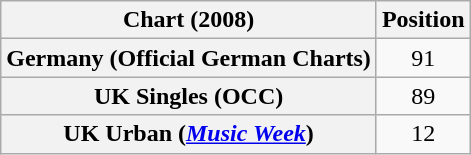<table class="wikitable sortable plainrowheaders" style="text-align:center">
<tr>
<th>Chart (2008)</th>
<th>Position</th>
</tr>
<tr>
<th scope="row">Germany (Official German Charts)</th>
<td>91</td>
</tr>
<tr>
<th scope="row">UK Singles (OCC)</th>
<td>89</td>
</tr>
<tr>
<th scope="row">UK Urban (<em><a href='#'>Music Week</a></em>)</th>
<td>12</td>
</tr>
</table>
